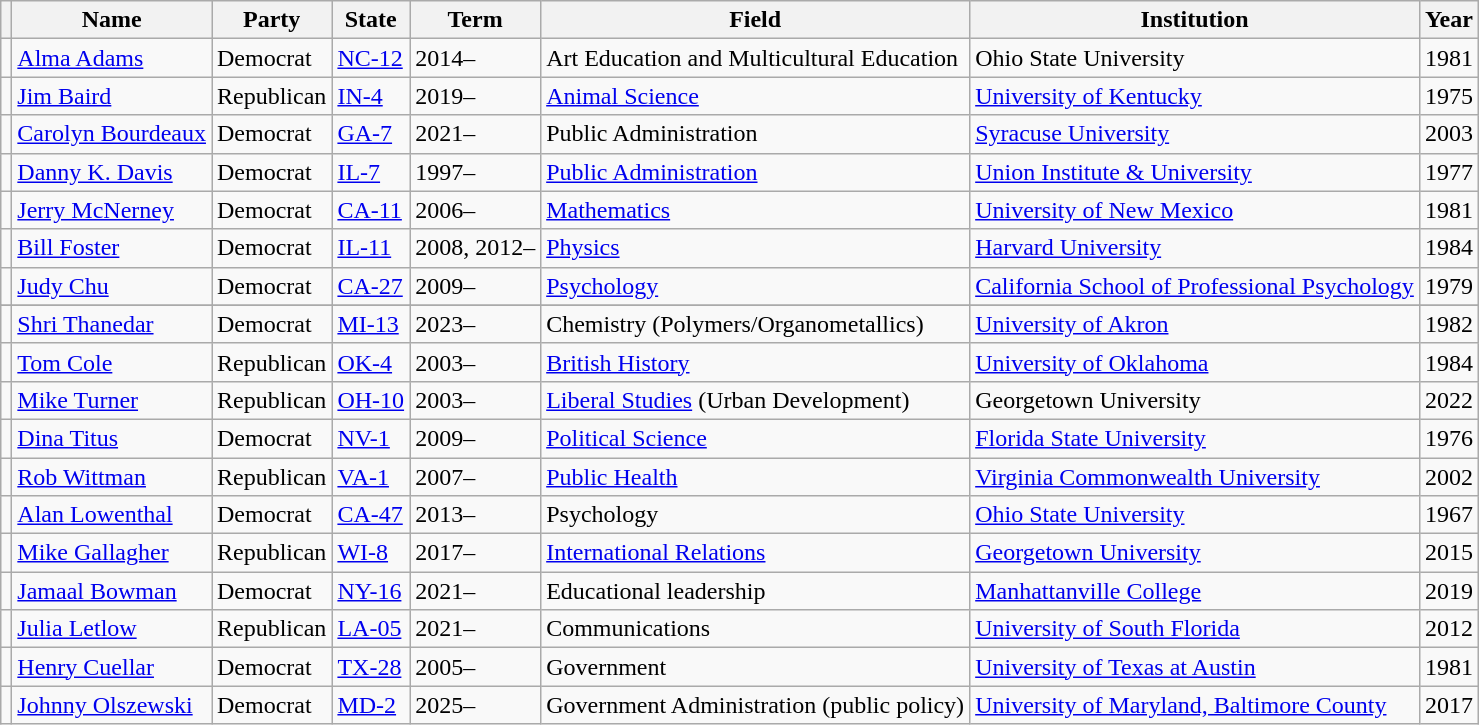<table class="wikitable sortable">
<tr>
<th></th>
<th>Name</th>
<th>Party</th>
<th>State</th>
<th>Term</th>
<th>Field</th>
<th>Institution</th>
<th>Year</th>
</tr>
<tr>
<td></td>
<td><a href='#'>Alma Adams</a></td>
<td>Democrat</td>
<td><a href='#'>NC-12</a></td>
<td>2014–</td>
<td>Art Education and Multicultural Education</td>
<td>Ohio State University</td>
<td>1981</td>
</tr>
<tr>
<td></td>
<td><a href='#'>Jim Baird</a></td>
<td>Republican</td>
<td><a href='#'>IN-4</a></td>
<td>2019–</td>
<td><a href='#'>Animal Science</a></td>
<td><a href='#'>University of Kentucky</a></td>
<td>1975</td>
</tr>
<tr>
<td></td>
<td><a href='#'>Carolyn Bourdeaux</a></td>
<td>Democrat</td>
<td><a href='#'>GA-7</a></td>
<td>2021–</td>
<td>Public Administration</td>
<td><a href='#'>Syracuse University</a></td>
<td>2003</td>
</tr>
<tr>
<td></td>
<td><a href='#'>Danny K. Davis</a></td>
<td>Democrat</td>
<td><a href='#'>IL-7</a></td>
<td>1997–</td>
<td><a href='#'>Public Administration</a></td>
<td><a href='#'>Union Institute & University</a></td>
<td>1977</td>
</tr>
<tr>
<td></td>
<td><a href='#'>Jerry McNerney</a></td>
<td>Democrat</td>
<td><a href='#'>CA-11</a></td>
<td>2006–</td>
<td><a href='#'>Mathematics</a></td>
<td><a href='#'>University of New Mexico</a></td>
<td>1981</td>
</tr>
<tr>
<td></td>
<td><a href='#'>Bill Foster</a></td>
<td>Democrat</td>
<td><a href='#'>IL-11</a></td>
<td>2008, 2012–</td>
<td><a href='#'>Physics</a></td>
<td><a href='#'>Harvard University</a></td>
<td>1984</td>
</tr>
<tr>
<td></td>
<td><a href='#'>Judy Chu</a></td>
<td>Democrat</td>
<td><a href='#'>CA-27</a></td>
<td>2009–</td>
<td><a href='#'>Psychology</a></td>
<td><a href='#'>California School of Professional Psychology</a></td>
<td>1979</td>
</tr>
<tr>
</tr>
<tr>
<td></td>
<td><a href='#'>Shri Thanedar</a></td>
<td>Democrat</td>
<td><a href='#'>MI-13</a></td>
<td>2023–</td>
<td>Chemistry (Polymers/Organometallics)</td>
<td><a href='#'>University of Akron</a></td>
<td>1982</td>
</tr>
<tr>
<td></td>
<td><a href='#'>Tom Cole</a></td>
<td>Republican</td>
<td><a href='#'>OK-4</a></td>
<td>2003–</td>
<td><a href='#'>British History</a></td>
<td><a href='#'>University of Oklahoma</a></td>
<td>1984</td>
</tr>
<tr>
<td></td>
<td><a href='#'>Mike Turner</a></td>
<td>Republican</td>
<td><a href='#'>OH-10</a></td>
<td>2003–</td>
<td><a href='#'>Liberal Studies</a> (Urban Development)</td>
<td>Georgetown University</td>
<td>2022</td>
</tr>
<tr>
<td></td>
<td><a href='#'>Dina Titus</a></td>
<td>Democrat</td>
<td><a href='#'>NV-1</a></td>
<td>2009–</td>
<td><a href='#'>Political Science</a></td>
<td><a href='#'>Florida State University</a></td>
<td>1976</td>
</tr>
<tr>
<td></td>
<td><a href='#'>Rob Wittman</a></td>
<td>Republican</td>
<td><a href='#'>VA-1</a></td>
<td>2007–</td>
<td><a href='#'>Public Health</a></td>
<td><a href='#'>Virginia Commonwealth University</a></td>
<td>2002</td>
</tr>
<tr>
<td></td>
<td><a href='#'>Alan Lowenthal</a></td>
<td>Democrat</td>
<td><a href='#'>CA-47</a></td>
<td>2013–</td>
<td>Psychology</td>
<td><a href='#'>Ohio State University</a></td>
<td>1967</td>
</tr>
<tr>
<td></td>
<td><a href='#'>Mike Gallagher</a></td>
<td>Republican</td>
<td><a href='#'>WI-8</a></td>
<td>2017–</td>
<td><a href='#'>International Relations</a></td>
<td><a href='#'>Georgetown University</a></td>
<td>2015</td>
</tr>
<tr>
<td></td>
<td><a href='#'>Jamaal Bowman</a></td>
<td>Democrat</td>
<td><a href='#'>NY-16</a></td>
<td>2021–</td>
<td>Educational leadership</td>
<td><a href='#'>Manhattanville College</a></td>
<td>2019</td>
</tr>
<tr>
<td></td>
<td><a href='#'>Julia Letlow</a></td>
<td>Republican</td>
<td><a href='#'>LA-05</a></td>
<td>2021–</td>
<td>Communications</td>
<td><a href='#'>University of South Florida</a></td>
<td>2012</td>
</tr>
<tr>
<td></td>
<td><a href='#'>Henry Cuellar</a></td>
<td>Democrat</td>
<td><a href='#'>TX-28</a></td>
<td>2005–</td>
<td>Government</td>
<td><a href='#'>University of Texas at Austin</a></td>
<td>1981</td>
</tr>
<tr>
<td></td>
<td><a href='#'>Johnny Olszewski</a></td>
<td>Democrat</td>
<td><a href='#'>MD-2</a></td>
<td>2025–</td>
<td>Government Administration (public policy)</td>
<td><a href='#'>University of Maryland, Baltimore County</a></td>
<td>2017</td>
</tr>
</table>
